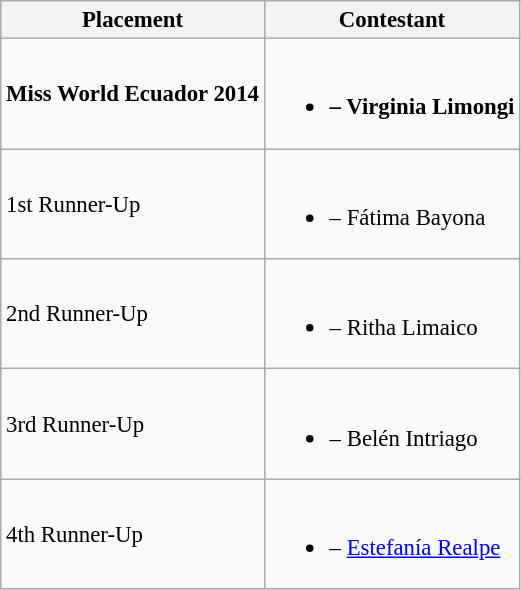<table class="wikitable sortable" style="font-size: 95%;">
<tr>
<th>Placement</th>
<th>Contestant</th>
</tr>
<tr>
<td><strong>Miss World Ecuador 2014</strong></td>
<td><br><ul><li><strong> – Virginia Limongi</strong></li></ul></td>
</tr>
<tr>
<td>1st Runner-Up</td>
<td><br><ul><li> – Fátima Bayona</li></ul></td>
</tr>
<tr>
<td>2nd Runner-Up</td>
<td><br><ul><li> – Ritha Limaico</li></ul></td>
</tr>
<tr>
<td>3rd Runner-Up</td>
<td><br><ul><li> – Belén Intriago</li></ul></td>
</tr>
<tr>
<td>4th Runner-Up</td>
<td><br><ul><li> – <a href='#'>Estefanía Realpe</a></li></ul></td>
</tr>
</table>
